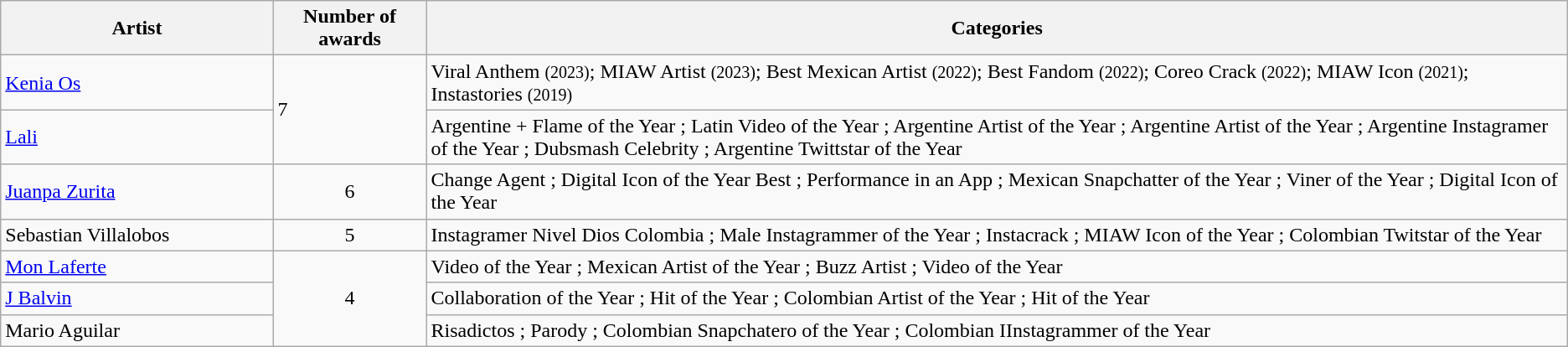<table class="wikitable">
<tr>
<th style="width:16%;">Artist</th>
<th style="width:9%;">Number of awards</th>
<th style="width:67%;">Categories</th>
</tr>
<tr>
<td><a href='#'>Kenia Os</a></td>
<td rowspan="2">7</td>
<td>Viral Anthem <small>(2023)</small>; MIAW Artist <small>(2023)</small>; Best Mexican Artist <small>(2022)</small>; Best Fandom <small>(2022)</small>; Coreo Crack <small>(2022)</small>; MIAW Icon <small>(2021)</small>; Instastories <small>(2019)</small></td>
</tr>
<tr>
<td><a href='#'>Lali</a></td>
<td>Argentine + Flame of the Year ; Latin Video of the Year ; Argentine Artist of the Year ; Argentine Artist of the Year ; Argentine Instagramer of the Year ; Dubsmash Celebrity ; Argentine Twittstar of the Year </td>
</tr>
<tr>
<td><a href='#'>Juanpa Zurita</a></td>
<td align="center" rowspan="1">6</td>
<td>Change Agent ; Digital Icon of the Year Best ; Performance in an App ; Mexican Snapchatter of the Year ; Viner of the Year ; Digital Icon of the Year </td>
</tr>
<tr>
<td>Sebastian Villalobos</td>
<td align="center" rowspan="1">5</td>
<td>Instagramer Nivel Dios Colombia ; Male Instagrammer of the Year ; Instacrack ; MIAW Icon of the Year ; Colombian Twitstar of the Year  </td>
</tr>
<tr>
<td><a href='#'>Mon Laferte</a></td>
<td align="center" rowspan="3">4</td>
<td>Video of the Year ; Mexican Artist of the Year ; Buzz Artist ; Video of the Year </td>
</tr>
<tr>
<td><a href='#'>J Balvin</a></td>
<td>Collaboration of the Year ; Hit of the Year ; Colombian Artist of the Year ; Hit of the Year </td>
</tr>
<tr>
<td>Mario Aguilar</td>
<td>Risadictos ; Parody ; Colombian Snapchatero of the Year  ; Colombian IInstagrammer of the Year </td>
</tr>
</table>
